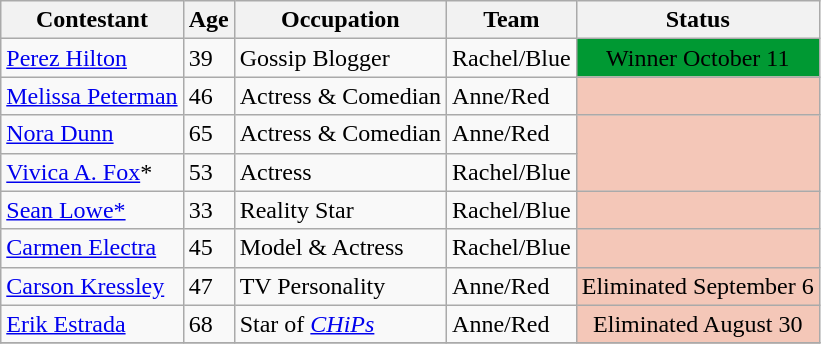<table class="wikitable"  style="border-collapse:collapse;">
<tr>
<th>Contestant</th>
<th>Age</th>
<th>Occupation</th>
<th>Team</th>
<th>Status</th>
</tr>
<tr>
<td><a href='#'>Perez Hilton</a></td>
<td>39</td>
<td>Gossip Blogger</td>
<td>Rachel/Blue</td>
<td style="background:#093; text-align:center;"><span>Winner October 11</span></td>
</tr>
<tr>
<td><a href='#'>Melissa Peterman</a></td>
<td>46</td>
<td>Actress & Comedian</td>
<td>Anne/Red</td>
<td style="background:#f4c7b8; text-align:center;"></td>
</tr>
<tr>
<td><a href='#'>Nora Dunn</a></td>
<td>65</td>
<td>Actress & Comedian</td>
<td>Anne/Red</td>
<td rowspan="2" style="background:#f4c7b8; text-align:center;"></td>
</tr>
<tr>
<td><a href='#'>Vivica A. Fox</a>*</td>
<td>53</td>
<td>Actress</td>
<td>Rachel/Blue</td>
</tr>
<tr>
<td><a href='#'>Sean Lowe*</a></td>
<td>33</td>
<td>Reality Star</td>
<td>Rachel/Blue</td>
<td style="background:#f4c7b8; text-align:center;"></td>
</tr>
<tr>
<td><a href='#'>Carmen Electra</a></td>
<td>45</td>
<td>Model & Actress</td>
<td>Rachel/Blue</td>
<td style="background:#f4c7b8; text-align:center;"></td>
</tr>
<tr>
<td><a href='#'>Carson Kressley</a></td>
<td>47</td>
<td>TV Personality</td>
<td>Anne/Red</td>
<td style="background:#f4c7b8; text-align:center;">Eliminated September 6</td>
</tr>
<tr>
<td><a href='#'>Erik Estrada</a></td>
<td>68</td>
<td>Star of <em><a href='#'>CHiPs</a></em></td>
<td>Anne/Red</td>
<td style="background:#f4c7b8; text-align:center;">Eliminated August 30</td>
</tr>
<tr>
</tr>
</table>
